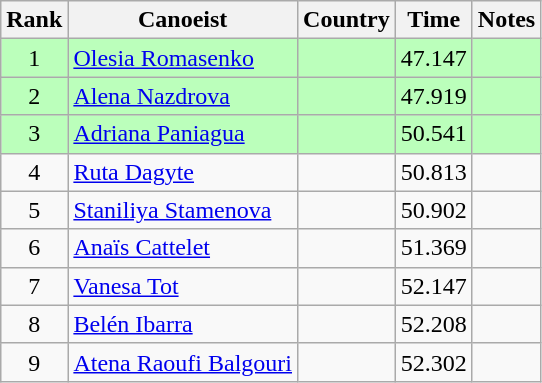<table class="wikitable" style="text-align:center">
<tr>
<th>Rank</th>
<th>Canoeist</th>
<th>Country</th>
<th>Time</th>
<th>Notes</th>
</tr>
<tr bgcolor=bbffbb>
<td>1</td>
<td align="left"><a href='#'>Olesia Romasenko</a></td>
<td align="left"></td>
<td>47.147</td>
<td></td>
</tr>
<tr bgcolor=bbffbb>
<td>2</td>
<td align="left"><a href='#'>Alena Nazdrova</a></td>
<td align="left"></td>
<td>47.919</td>
<td></td>
</tr>
<tr bgcolor=bbffbb>
<td>3</td>
<td align="left"><a href='#'>Adriana Paniagua</a></td>
<td align="left"></td>
<td>50.541</td>
<td></td>
</tr>
<tr>
<td>4</td>
<td align="left"><a href='#'>Ruta Dagyte</a></td>
<td align="left"></td>
<td>50.813</td>
<td></td>
</tr>
<tr>
<td>5</td>
<td align="left"><a href='#'>Staniliya Stamenova</a></td>
<td align="left"></td>
<td>50.902</td>
<td></td>
</tr>
<tr>
<td>6</td>
<td align="left"><a href='#'>Anaïs Cattelet</a></td>
<td align="left"></td>
<td>51.369</td>
<td></td>
</tr>
<tr>
<td>7</td>
<td align="left"><a href='#'>Vanesa Tot</a></td>
<td align="left"></td>
<td>52.147</td>
<td></td>
</tr>
<tr>
<td>8</td>
<td align="left"><a href='#'>Belén Ibarra</a></td>
<td align="left"></td>
<td>52.208</td>
<td></td>
</tr>
<tr>
<td>9</td>
<td align="left"><a href='#'>Atena Raoufi Balgouri</a></td>
<td align="left"></td>
<td>52.302</td>
<td></td>
</tr>
</table>
